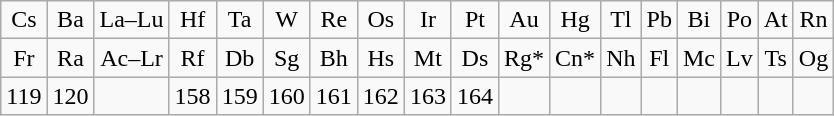<table class="wikitable" style="text-align: center;">
<tr>
<td>Cs</td>
<td>Ba</td>
<td>La–Lu</td>
<td>Hf</td>
<td>Ta</td>
<td>W</td>
<td>Re</td>
<td>Os</td>
<td>Ir</td>
<td>Pt</td>
<td>Au</td>
<td>Hg</td>
<td>Tl</td>
<td>Pb</td>
<td>Bi</td>
<td>Po</td>
<td>At</td>
<td>Rn</td>
</tr>
<tr>
<td>Fr</td>
<td>Ra</td>
<td>Ac–Lr</td>
<td>Rf</td>
<td>Db</td>
<td>Sg</td>
<td>Bh</td>
<td>Hs</td>
<td>Mt</td>
<td>Ds</td>
<td>Rg*</td>
<td>Cn*</td>
<td>Nh</td>
<td>Fl</td>
<td>Mc</td>
<td>Lv</td>
<td>Ts</td>
<td>Og</td>
</tr>
<tr>
<td>119</td>
<td>120</td>
<td></td>
<td>158</td>
<td>159</td>
<td>160</td>
<td>161</td>
<td>162</td>
<td>163</td>
<td>164</td>
<td></td>
<td></td>
<td></td>
<td></td>
<td></td>
<td></td>
<td></td>
<td></td>
</tr>
</table>
